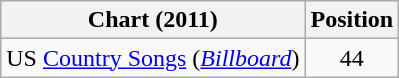<table class="wikitable sortable">
<tr>
<th scope="col">Chart (2011)</th>
<th scope="col">Position</th>
</tr>
<tr>
<td>US <a href='#'>Country Songs</a> (<em><a href='#'>Billboard</a></em>)</td>
<td align="center">44</td>
</tr>
</table>
